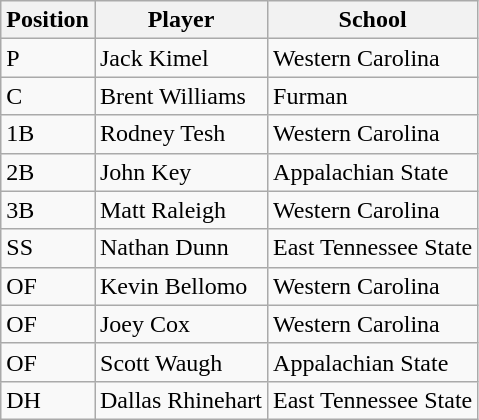<table class="wikitable">
<tr>
<th>Position</th>
<th>Player</th>
<th>School</th>
</tr>
<tr>
<td>P</td>
<td>Jack Kimel</td>
<td>Western Carolina</td>
</tr>
<tr>
<td>C</td>
<td>Brent Williams</td>
<td>Furman</td>
</tr>
<tr>
<td>1B</td>
<td>Rodney Tesh</td>
<td>Western Carolina</td>
</tr>
<tr>
<td>2B</td>
<td>John Key</td>
<td>Appalachian State</td>
</tr>
<tr>
<td>3B</td>
<td>Matt Raleigh</td>
<td>Western Carolina</td>
</tr>
<tr>
<td>SS</td>
<td>Nathan Dunn</td>
<td>East Tennessee State</td>
</tr>
<tr>
<td>OF</td>
<td>Kevin Bellomo</td>
<td>Western Carolina</td>
</tr>
<tr>
<td>OF</td>
<td>Joey Cox</td>
<td>Western Carolina</td>
</tr>
<tr>
<td>OF</td>
<td>Scott Waugh</td>
<td>Appalachian State</td>
</tr>
<tr>
<td>DH</td>
<td>Dallas Rhinehart</td>
<td>East Tennessee State</td>
</tr>
</table>
